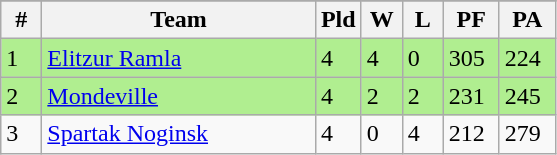<table class=wikitable>
<tr align=center>
</tr>
<tr>
<th width=20>#</th>
<th width=175>Team</th>
<th width=20>Pld</th>
<th width=20>W</th>
<th width=20>L</th>
<th width=30>PF</th>
<th width=30>PA</th>
</tr>
<tr bgcolor=B0EE90>
<td>1</td>
<td align="left"> <a href='#'>Elitzur Ramla</a></td>
<td>4</td>
<td>4</td>
<td>0</td>
<td>305</td>
<td>224</td>
</tr>
<tr bgcolor=B0EE90>
<td>2</td>
<td align="left"> <a href='#'>Mondeville</a></td>
<td>4</td>
<td>2</td>
<td>2</td>
<td>231</td>
<td>245</td>
</tr>
<tr>
<td>3</td>
<td align="left"> <a href='#'>Spartak Noginsk</a></td>
<td>4</td>
<td>0</td>
<td>4</td>
<td>212</td>
<td>279</td>
</tr>
</table>
